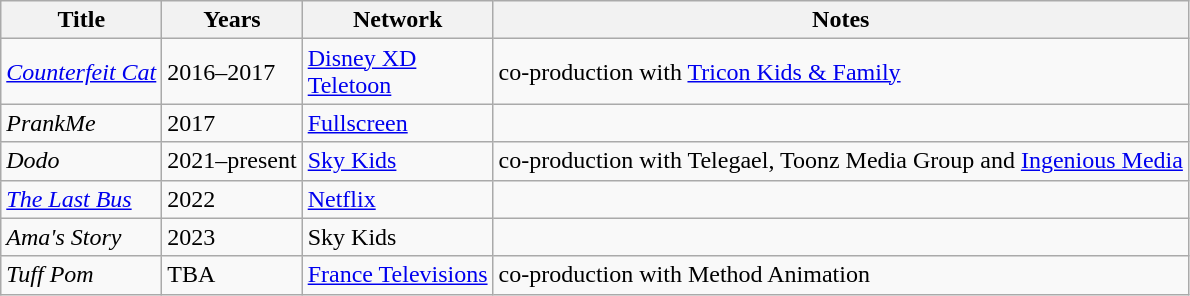<table class="wikitable sortable">
<tr>
<th>Title</th>
<th>Years</th>
<th>Network</th>
<th>Notes</th>
</tr>
<tr>
<td><em><a href='#'>Counterfeit Cat</a></em></td>
<td>2016–2017</td>
<td><a href='#'>Disney XD</a><br><a href='#'>Teletoon</a></td>
<td>co-production with <a href='#'>Tricon Kids & Family</a></td>
</tr>
<tr>
<td><em>PrankMe</em></td>
<td>2017</td>
<td><a href='#'>Fullscreen</a></td>
<td></td>
</tr>
<tr>
<td><em>Dodo</em></td>
<td>2021–present</td>
<td><a href='#'>Sky Kids</a></td>
<td>co-production with Telegael, Toonz Media Group and <a href='#'>Ingenious Media</a></td>
</tr>
<tr>
<td><em><a href='#'>The Last Bus</a></em></td>
<td>2022</td>
<td><a href='#'>Netflix</a></td>
<td></td>
</tr>
<tr>
<td><em>Ama's Story</em></td>
<td>2023</td>
<td>Sky Kids</td>
</tr>
<tr>
<td><em>Tuff Pom</em></td>
<td>TBA</td>
<td><a href='#'>France Televisions</a></td>
<td>co-production with Method Animation</td>
</tr>
</table>
